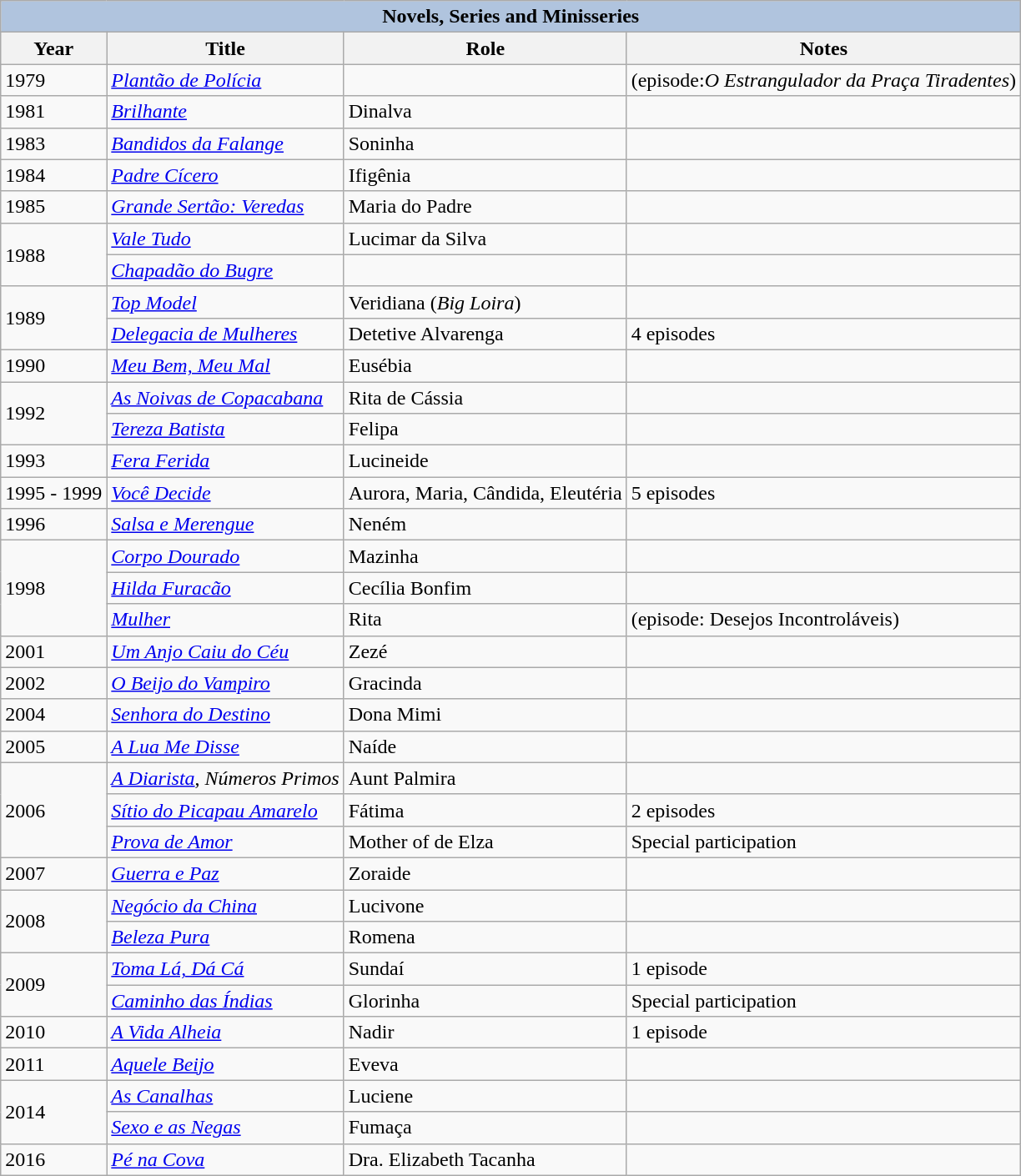<table class="wikitable">
<tr>
<th colspan="5" style="background: LightSteelBlue;">Novels, Series and Minisseries</th>
</tr>
<tr>
<th>Year</th>
<th>Title</th>
<th>Role</th>
<th>Notes</th>
</tr>
<tr>
<td>1979</td>
<td><em><a href='#'>Plantão de Polícia</a></em></td>
<td></td>
<td>(episode:<em>O Estrangulador da Praça Tiradentes</em>)</td>
</tr>
<tr>
<td>1981</td>
<td><em><a href='#'>Brilhante</a></em></td>
<td>Dinalva</td>
<td></td>
</tr>
<tr>
<td>1983</td>
<td><em><a href='#'>Bandidos da Falange</a></em></td>
<td>Soninha</td>
<td></td>
</tr>
<tr>
<td>1984</td>
<td><em><a href='#'>Padre Cícero</a></em></td>
<td>Ifigênia</td>
<td></td>
</tr>
<tr>
<td>1985</td>
<td><em><a href='#'>Grande Sertão: Veredas</a></em></td>
<td>Maria do Padre</td>
<td></td>
</tr>
<tr>
<td rowspan="2">1988</td>
<td><em><a href='#'>Vale Tudo</a></em></td>
<td>Lucimar da Silva</td>
<td></td>
</tr>
<tr>
<td><em><a href='#'>Chapadão do Bugre</a></em></td>
<td></td>
<td></td>
</tr>
<tr>
<td rowspan="2">1989</td>
<td><em><a href='#'>Top Model</a></em></td>
<td>Veridiana (<em>Big Loira</em>)</td>
<td></td>
</tr>
<tr>
<td><em><a href='#'>Delegacia de Mulheres</a></em></td>
<td>Detetive Alvarenga</td>
<td>4 episodes</td>
</tr>
<tr>
<td>1990</td>
<td><em><a href='#'>Meu Bem, Meu Mal</a></em></td>
<td>Eusébia</td>
<td></td>
</tr>
<tr>
<td rowspan="2">1992</td>
<td><em><a href='#'>As Noivas de Copacabana</a></em></td>
<td>Rita de Cássia</td>
<td></td>
</tr>
<tr>
<td><em><a href='#'>Tereza Batista</a></em></td>
<td>Felipa</td>
<td></td>
</tr>
<tr>
<td>1993</td>
<td><em><a href='#'>Fera Ferida</a></em></td>
<td>Lucineide</td>
<td></td>
</tr>
<tr>
<td>1995 - 1999</td>
<td><em><a href='#'>Você Decide</a></em></td>
<td>Aurora, Maria, Cândida, Eleutéria</td>
<td>5 episodes</td>
</tr>
<tr>
<td>1996</td>
<td><em><a href='#'>Salsa e Merengue</a></em></td>
<td>Neném</td>
<td></td>
</tr>
<tr>
<td rowspan="3">1998</td>
<td><em><a href='#'>Corpo Dourado</a></em></td>
<td>Mazinha</td>
<td></td>
</tr>
<tr>
<td><em><a href='#'>Hilda Furacão</a></em></td>
<td>Cecília Bonfim</td>
<td></td>
</tr>
<tr>
<td><em><a href='#'>Mulher</a></em></td>
<td>Rita</td>
<td>(episode: Desejos Incontroláveis)</td>
</tr>
<tr>
<td>2001</td>
<td><em><a href='#'>Um Anjo Caiu do Céu</a></em></td>
<td>Zezé</td>
<td></td>
</tr>
<tr>
<td>2002</td>
<td><em><a href='#'>O Beijo do Vampiro</a></em></td>
<td>Gracinda</td>
<td></td>
</tr>
<tr>
<td>2004</td>
<td><em><a href='#'>Senhora do Destino</a></em></td>
<td>Dona Mimi</td>
<td></td>
</tr>
<tr>
<td>2005</td>
<td><em><a href='#'>A Lua Me Disse</a></em></td>
<td>Naíde</td>
<td></td>
</tr>
<tr>
<td rowspan="3">2006</td>
<td><em><a href='#'>A Diarista</a></em>, <em>Números Primos</em></td>
<td>Aunt Palmira</td>
<td></td>
</tr>
<tr>
<td><em><a href='#'>Sítio do Picapau Amarelo</a></em></td>
<td>Fátima</td>
<td>2 episodes</td>
</tr>
<tr>
<td><em><a href='#'>Prova de Amor</a></em></td>
<td>Mother of de Elza</td>
<td>Special participation</td>
</tr>
<tr>
<td>2007</td>
<td><em><a href='#'>Guerra e Paz</a></em></td>
<td>Zoraide</td>
<td></td>
</tr>
<tr>
<td rowspan=2>2008</td>
<td><em><a href='#'>Negócio da China</a></em></td>
<td>Lucivone</td>
<td></td>
</tr>
<tr>
<td><em><a href='#'>Beleza Pura</a></em></td>
<td>Romena</td>
<td></td>
</tr>
<tr>
<td rowspan=2>2009</td>
<td><em><a href='#'>Toma Lá, Dá Cá</a></em></td>
<td>Sundaí</td>
<td>1 episode</td>
</tr>
<tr>
<td><em><a href='#'>Caminho das Índias</a></em></td>
<td>Glorinha</td>
<td>Special participation</td>
</tr>
<tr>
<td>2010</td>
<td><em><a href='#'>A Vida Alheia</a></em></td>
<td>Nadir</td>
<td>1 episode</td>
</tr>
<tr>
<td>2011</td>
<td><em><a href='#'>Aquele Beijo</a></em></td>
<td>Eveva</td>
<td></td>
</tr>
<tr>
<td rowspan=2>2014</td>
<td><em><a href='#'>As Canalhas</a></em></td>
<td>Luciene</td>
<td></td>
</tr>
<tr>
<td><em><a href='#'>Sexo e as Negas</a></em></td>
<td>Fumaça</td>
<td></td>
</tr>
<tr>
<td>2016</td>
<td><em><a href='#'>Pé na Cova</a></em></td>
<td>Dra. Elizabeth Tacanha</td>
<td></td>
</tr>
</table>
